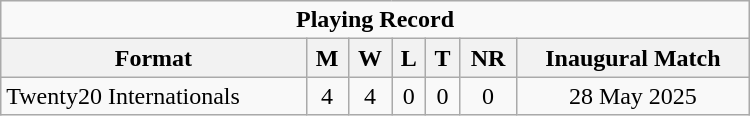<table class="wikitable" style="text-align: center; width: 500px;">
<tr>
<td colspan=7 align="center"><strong>Playing Record</strong></td>
</tr>
<tr>
<th>Format</th>
<th>M</th>
<th>W</th>
<th>L</th>
<th>T</th>
<th>NR</th>
<th>Inaugural Match</th>
</tr>
<tr>
<td align="left">Twenty20 Internationals</td>
<td>4</td>
<td>4</td>
<td>0</td>
<td>0</td>
<td>0</td>
<td>28 May 2025</td>
</tr>
</table>
